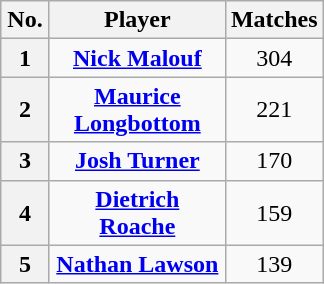<table class="wikitable sortable" style="text-align:center">
<tr>
<th width=25>No.</th>
<th width=110>Player</th>
<th width=45>Matches</th>
</tr>
<tr>
<th>1</th>
<td><strong><a href='#'>Nick Malouf</a></strong></td>
<td>304</td>
</tr>
<tr>
<th>2</th>
<td><strong><a href='#'>Maurice Longbottom</a></strong></td>
<td>221</td>
</tr>
<tr>
<th>3</th>
<td><a href='#'><strong>Josh Turner</strong></a></td>
<td>170</td>
</tr>
<tr>
<th>4</th>
<td><strong><a href='#'>Dietrich Roache</a></strong></td>
<td>159</td>
</tr>
<tr>
<th>5</th>
<td><a href='#'><strong>Nathan Lawson</strong></a></td>
<td>139</td>
</tr>
</table>
